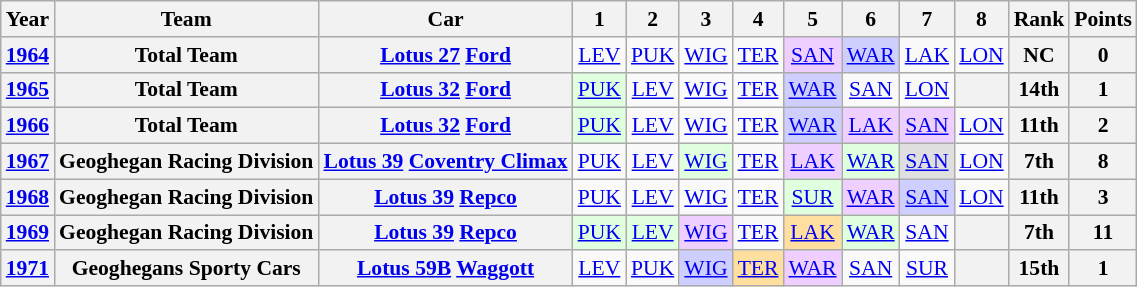<table class="wikitable" style="text-align:center; font-size:90%">
<tr>
<th>Year</th>
<th>Team</th>
<th>Car</th>
<th>1</th>
<th>2</th>
<th>3</th>
<th>4</th>
<th>5</th>
<th>6</th>
<th>7</th>
<th>8</th>
<th>Rank</th>
<th>Points</th>
</tr>
<tr>
<th><a href='#'>1964</a></th>
<th>Total Team</th>
<th><a href='#'>Lotus 27</a> <a href='#'>Ford</a></th>
<td><a href='#'>LEV</a></td>
<td><a href='#'>PUK</a></td>
<td><a href='#'>WIG</a></td>
<td><a href='#'>TER</a></td>
<td style="background:#efcfff;"><a href='#'>SAN</a><br></td>
<td style="background:#cfcfff;"><a href='#'>WAR</a><br></td>
<td><a href='#'>LAK</a></td>
<td><a href='#'>LON</a></td>
<th>NC</th>
<th>0</th>
</tr>
<tr>
<th><a href='#'>1965</a></th>
<th>Total Team</th>
<th><a href='#'>Lotus 32</a> <a href='#'>Ford</a></th>
<td style="background:#dfffdf;"><a href='#'>PUK</a><br></td>
<td><a href='#'>LEV</a></td>
<td><a href='#'>WIG</a></td>
<td><a href='#'>TER</a></td>
<td style="background:#cfcfff;"><a href='#'>WAR</a><br></td>
<td><a href='#'>SAN</a></td>
<td><a href='#'>LON</a></td>
<th></th>
<th>14th</th>
<th>1</th>
</tr>
<tr>
<th><a href='#'>1966</a></th>
<th>Total Team</th>
<th><a href='#'>Lotus 32</a> <a href='#'>Ford</a></th>
<td style="background:#dfffdf;"><a href='#'>PUK</a><br></td>
<td><a href='#'>LEV</a></td>
<td><a href='#'>WIG</a></td>
<td><a href='#'>TER</a></td>
<td style="background:#cfcfff;"><a href='#'>WAR</a><br></td>
<td style="background:#efcfff;"><a href='#'>LAK</a><br></td>
<td style="background:#efcfff;"><a href='#'>SAN</a><br></td>
<td><a href='#'>LON</a></td>
<th>11th</th>
<th>2</th>
</tr>
<tr>
<th><a href='#'>1967</a></th>
<th>Geoghegan Racing Division</th>
<th><a href='#'>Lotus 39</a> <a href='#'>Coventry Climax</a></th>
<td><a href='#'>PUK</a></td>
<td><a href='#'>LEV</a></td>
<td style="background:#dfffdf;"><a href='#'>WIG</a><br></td>
<td><a href='#'>TER</a></td>
<td style="background:#efcfff;"><a href='#'>LAK</a><br></td>
<td style="background:#dfffdf;"><a href='#'>WAR</a><br></td>
<td style="background:#dfdfdf;"><a href='#'>SAN</a><br></td>
<td><a href='#'>LON</a><br></td>
<th>7th</th>
<th>8</th>
</tr>
<tr>
<th><a href='#'>1968</a></th>
<th>Geoghegan Racing Division</th>
<th><a href='#'>Lotus 39</a> <a href='#'>Repco</a></th>
<td><a href='#'>PUK</a></td>
<td><a href='#'>LEV</a></td>
<td><a href='#'>WIG</a></td>
<td><a href='#'>TER</a></td>
<td style="background:#dfffdf;"><a href='#'>SUR</a><br></td>
<td style="background:#efcfff;"><a href='#'>WAR</a><br></td>
<td style="background:#cfcfff;"><a href='#'>SAN</a><br></td>
<td><a href='#'>LON</a><br></td>
<th>11th</th>
<th>3</th>
</tr>
<tr>
<th><a href='#'>1969</a></th>
<th>Geoghegan Racing Division</th>
<th><a href='#'>Lotus 39</a> <a href='#'>Repco</a></th>
<td style="background:#dfffdf;"><a href='#'>PUK</a><br></td>
<td style="background:#dfffdf;"><a href='#'>LEV</a><br></td>
<td style="background:#efcfff;"><a href='#'>WIG</a><br></td>
<td><a href='#'>TER</a></td>
<td style="background:#ffdf9f;"><a href='#'>LAK</a><br></td>
<td style="background:#dfffdf;"><a href='#'>WAR</a><br></td>
<td><a href='#'>SAN</a><br></td>
<th></th>
<th>7th</th>
<th>11</th>
</tr>
<tr>
<th><a href='#'>1971</a></th>
<th>Geoghegans Sporty Cars</th>
<th><a href='#'>Lotus 59B</a> <a href='#'>Waggott</a></th>
<td><a href='#'>LEV</a></td>
<td><a href='#'>PUK</a></td>
<td style="background:#cfcfff;"><a href='#'>WIG</a><br></td>
<td style="background:#ffdf9f;"><a href='#'>TER</a><br></td>
<td style="background:#efcfff;"><a href='#'>WAR</a><br></td>
<td><a href='#'>SAN</a></td>
<td><a href='#'>SUR</a></td>
<th></th>
<th>15th</th>
<th>1</th>
</tr>
</table>
